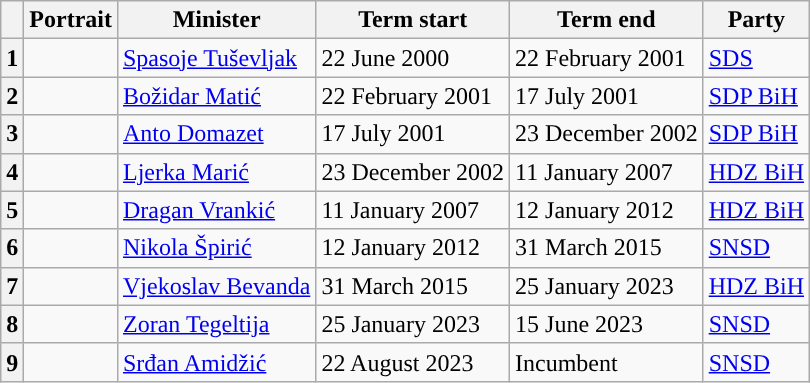<table class="wikitable" style="text-align: left;">
<tr>
<th></th>
<th>Portrait</th>
<th>Minister</th>
<th>Term start</th>
<th>Term end</th>
<th>Party</th>
</tr>
<tr>
<th style="background:">1</th>
<td></td>
<td><a href='#'>Spasoje Tuševljak</a></td>
<td>22 June 2000</td>
<td>22 February 2001</td>
<td><a href='#'>SDS</a></td>
</tr>
<tr>
<th style="background:">2</th>
<td></td>
<td><a href='#'>Božidar Matić</a></td>
<td>22 February 2001</td>
<td>17 July 2001</td>
<td><a href='#'>SDP BiH</a></td>
</tr>
<tr>
<th style="background:">3</th>
<td></td>
<td><a href='#'>Anto Domazet</a></td>
<td>17 July 2001</td>
<td>23 December 2002</td>
<td><a href='#'>SDP BiH</a></td>
</tr>
<tr>
<th style="background:">4</th>
<td></td>
<td><a href='#'>Ljerka Marić</a></td>
<td>23 December 2002</td>
<td>11 January 2007</td>
<td><a href='#'>HDZ BiH</a></td>
</tr>
<tr>
<th style="background:">5</th>
<td></td>
<td><a href='#'>Dragan Vrankić</a></td>
<td>11 January 2007</td>
<td>12 January 2012</td>
<td><a href='#'>HDZ BiH</a></td>
</tr>
<tr>
<th style="background:">6</th>
<td></td>
<td><a href='#'>Nikola Špirić</a></td>
<td>12 January 2012</td>
<td>31 March 2015</td>
<td><a href='#'>SNSD</a></td>
</tr>
<tr>
<th style="background:">7</th>
<td></td>
<td><a href='#'>Vjekoslav Bevanda</a></td>
<td>31 March 2015</td>
<td>25 January 2023</td>
<td><a href='#'>HDZ BiH</a></td>
</tr>
<tr>
<th style="background:">8</th>
<td></td>
<td><a href='#'>Zoran Tegeltija</a></td>
<td>25 January 2023</td>
<td>15 June 2023</td>
<td><a href='#'>SNSD</a></td>
</tr>
<tr>
<th style="background:">9</th>
<td></td>
<td><a href='#'>Srđan Amidžić</a></td>
<td>22 August 2023</td>
<td>Incumbent</td>
<td><a href='#'>SNSD</a></td>
</tr>
</table>
